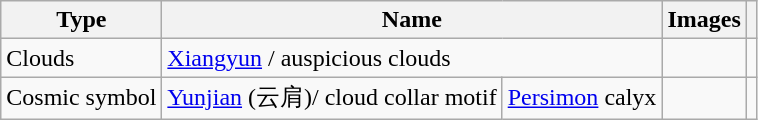<table class="wikitable sortable mw-collapsible">
<tr>
<th>Type</th>
<th colspan="2">Name</th>
<th>Images</th>
<th></th>
</tr>
<tr>
<td>Clouds</td>
<td colspan="2"><a href='#'>Xiangyun</a> / auspicious clouds</td>
<td></td>
<td></td>
</tr>
<tr>
<td>Cosmic symbol</td>
<td><a href='#'>Yunjian</a> (云肩)/ cloud collar motif</td>
<td><a href='#'>Persimon</a> calyx</td>
<td></td>
<td></td>
</tr>
</table>
